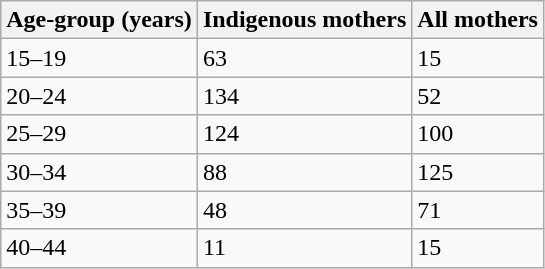<table class="wikitable">
<tr>
<th>Age-group (years)</th>
<th>Indigenous mothers</th>
<th>All mothers</th>
</tr>
<tr>
<td>15–19</td>
<td>63</td>
<td>15</td>
</tr>
<tr>
<td>20–24</td>
<td>134</td>
<td>52</td>
</tr>
<tr>
<td>25–29</td>
<td>124</td>
<td>100</td>
</tr>
<tr>
<td>30–34</td>
<td>88</td>
<td>125</td>
</tr>
<tr>
<td>35–39</td>
<td>48</td>
<td>71</td>
</tr>
<tr>
<td>40–44</td>
<td>11</td>
<td>15</td>
</tr>
</table>
